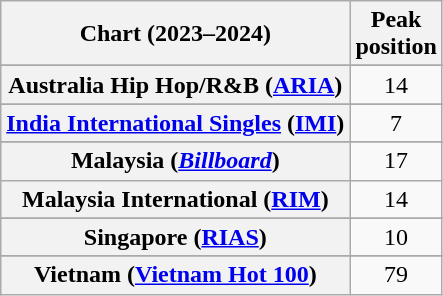<table class="wikitable sortable plainrowheaders" style="text-align:center">
<tr>
<th scope="col">Chart (2023–2024)</th>
<th scope="col">Peak<br>position</th>
</tr>
<tr>
</tr>
<tr>
<th scope="row">Australia Hip Hop/R&B (<a href='#'>ARIA</a>)</th>
<td>14</td>
</tr>
<tr>
</tr>
<tr>
</tr>
<tr>
</tr>
<tr>
<th scope="row"><a href='#'>India International Singles</a> (<a href='#'>IMI</a>)</th>
<td>7</td>
</tr>
<tr>
</tr>
<tr>
<th scope="row">Malaysia (<em><a href='#'>Billboard</a></em>)</th>
<td>17</td>
</tr>
<tr>
<th scope="row">Malaysia International (<a href='#'>RIM</a>)</th>
<td>14</td>
</tr>
<tr>
</tr>
<tr>
</tr>
<tr>
<th scope="row">Singapore (<a href='#'>RIAS</a>)</th>
<td>10</td>
</tr>
<tr>
</tr>
<tr>
</tr>
<tr>
</tr>
<tr>
</tr>
<tr>
</tr>
<tr>
</tr>
<tr>
<th scope="row">Vietnam (<a href='#'>Vietnam Hot 100</a>)</th>
<td>79</td>
</tr>
</table>
